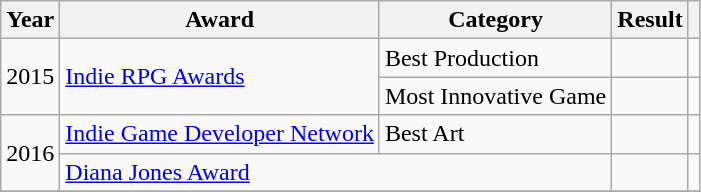<table class="wikitable sortable">
<tr>
<th>Year</th>
<th>Award</th>
<th>Category</th>
<th>Result</th>
<th class="unsortable"></th>
</tr>
<tr>
<td rowspan="2">2015</td>
<td rowspan="2"><a href='#'>Indie RPG Awards</a></td>
<td>Best Production</td>
<td></td>
<td></td>
</tr>
<tr>
<td>Most Innovative Game</td>
<td></td>
<td></td>
</tr>
<tr>
<td rowspan="2">2016</td>
<td><a href='#'>Indie Game Developer Network</a></td>
<td>Best Art</td>
<td></td>
<td></td>
</tr>
<tr>
<td colspan="2"><a href='#'>Diana Jones Award</a></td>
<td></td>
<td></td>
</tr>
<tr>
</tr>
</table>
